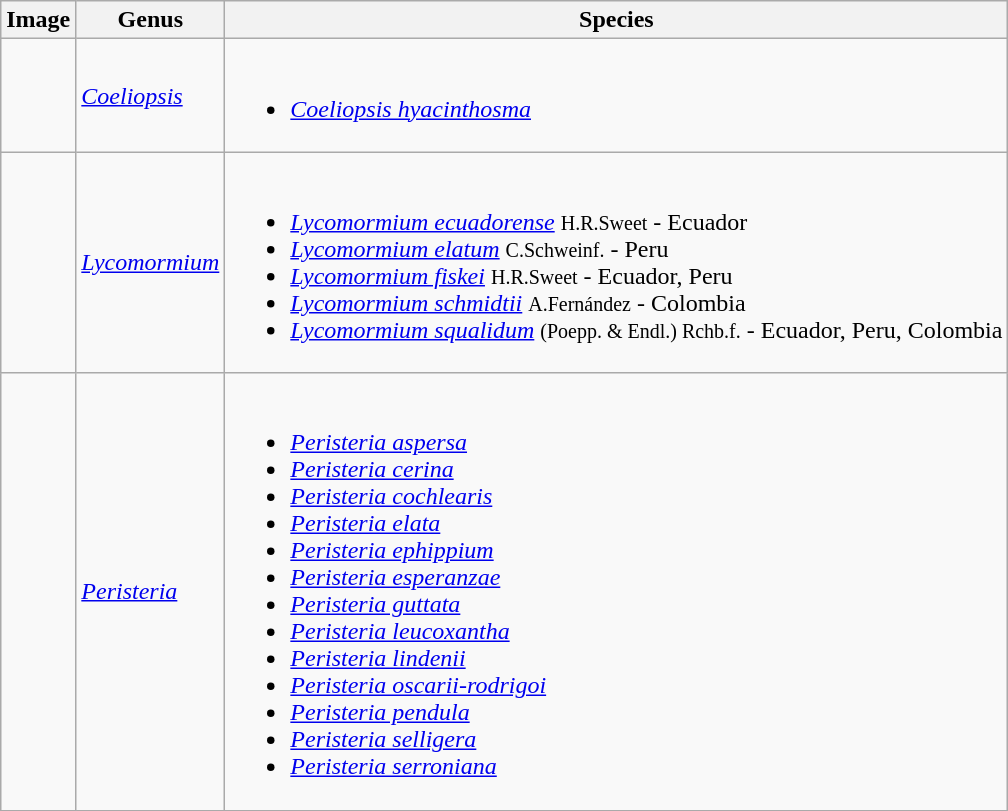<table class="wikitable">
<tr>
<th>Image</th>
<th>Genus</th>
<th>Species</th>
</tr>
<tr>
<td></td>
<td><em><a href='#'>Coeliopsis</a></em> </td>
<td><br><ul><li><em><a href='#'>Coeliopsis hyacinthosma</a></em></li></ul></td>
</tr>
<tr>
<td></td>
<td><em><a href='#'>Lycomormium</a></em> </td>
<td><br><ul><li><em><a href='#'>Lycomormium ecuadorense</a></em> <small>H.R.Sweet</small> - Ecuador</li><li><em><a href='#'>Lycomormium elatum</a></em> <small>C.Schweinf.</small> - Peru</li><li><em><a href='#'>Lycomormium fiskei</a></em> <small>H.R.Sweet</small> - Ecuador, Peru</li><li><em><a href='#'>Lycomormium schmidtii</a></em> <small>A.Fernández</small> - Colombia</li><li><em><a href='#'>Lycomormium squalidum</a></em> <small>(Poepp. & Endl.) Rchb.f.</small> - Ecuador, Peru, Colombia</li></ul></td>
</tr>
<tr>
<td></td>
<td><em><a href='#'>Peristeria</a></em> </td>
<td><br><ul><li><em><a href='#'>Peristeria aspersa</a></em> </li><li><em><a href='#'>Peristeria cerina</a></em> </li><li><em><a href='#'>Peristeria cochlearis</a></em> </li><li><em><a href='#'>Peristeria elata</a></em> </li><li><em><a href='#'>Peristeria ephippium</a></em> </li><li><em><a href='#'>Peristeria esperanzae</a></em> </li><li><em><a href='#'>Peristeria guttata</a></em> </li><li><em><a href='#'>Peristeria leucoxantha</a></em> </li><li><em><a href='#'>Peristeria lindenii</a></em> </li><li><em><a href='#'>Peristeria oscarii-rodrigoi</a></em> </li><li><em><a href='#'>Peristeria pendula</a></em> </li><li><em><a href='#'>Peristeria selligera</a></em> </li><li><em><a href='#'>Peristeria serroniana</a></em> </li></ul></td>
</tr>
<tr>
</tr>
</table>
